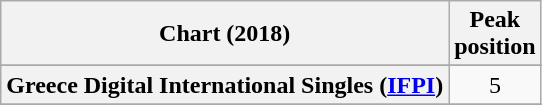<table class="wikitable sortable plainrowheaders" style="text-align:center">
<tr>
<th scope="col">Chart (2018)</th>
<th scope="col">Peak<br>position</th>
</tr>
<tr>
</tr>
<tr>
</tr>
<tr>
</tr>
<tr>
</tr>
<tr>
</tr>
<tr>
</tr>
<tr>
<th scope="row">Greece Digital International Singles (<a href='#'>IFPI</a>)</th>
<td>5</td>
</tr>
<tr>
</tr>
<tr>
</tr>
<tr>
</tr>
<tr>
</tr>
<tr>
</tr>
<tr>
</tr>
<tr>
</tr>
<tr>
</tr>
<tr>
</tr>
<tr>
</tr>
</table>
